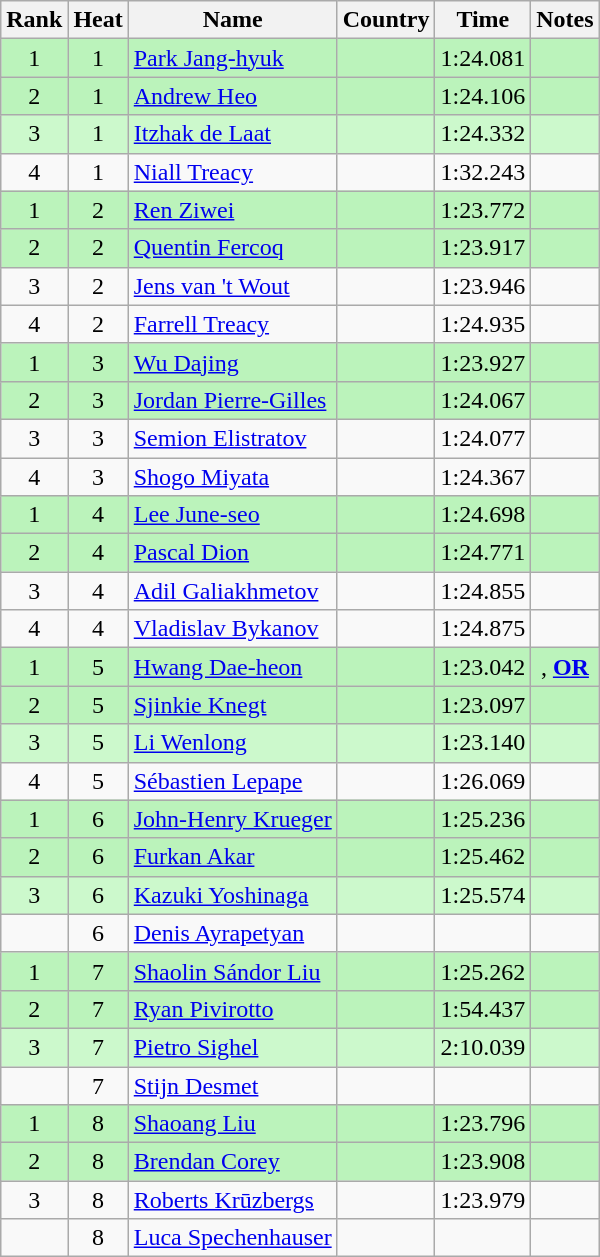<table class="wikitable sortable" style="text-align:center">
<tr>
<th>Rank</th>
<th>Heat</th>
<th>Name</th>
<th>Country</th>
<th>Time</th>
<th>Notes</th>
</tr>
<tr bgcolor=#bbf3bb>
<td>1</td>
<td>1</td>
<td align=left><a href='#'>Park Jang-hyuk</a></td>
<td align=left></td>
<td>1:24.081</td>
<td><strong></strong></td>
</tr>
<tr bgcolor=#bbf3bb>
<td>2</td>
<td>1</td>
<td align=left><a href='#'>Andrew Heo</a></td>
<td align=left></td>
<td>1:24.106</td>
<td><strong></strong></td>
</tr>
<tr bgcolor=ccf9cc>
<td>3</td>
<td>1</td>
<td align=left><a href='#'>Itzhak de Laat</a></td>
<td align=left></td>
<td>1:24.332</td>
<td><strong></strong></td>
</tr>
<tr>
<td>4</td>
<td>1</td>
<td align=left><a href='#'>Niall Treacy</a></td>
<td align=left></td>
<td>1:32.243</td>
<td></td>
</tr>
<tr bgcolor=#bbf3bb>
<td>1</td>
<td>2</td>
<td align=left><a href='#'>Ren Ziwei</a></td>
<td align=left></td>
<td>1:23.772</td>
<td><strong></strong></td>
</tr>
<tr bgcolor=#bbf3bb>
<td>2</td>
<td>2</td>
<td align=left><a href='#'>Quentin Fercoq</a></td>
<td align=left></td>
<td>1:23.917</td>
<td><strong></strong></td>
</tr>
<tr>
<td>3</td>
<td>2</td>
<td align=left><a href='#'>Jens van 't Wout</a></td>
<td align=left></td>
<td>1:23.946</td>
<td></td>
</tr>
<tr>
<td>4</td>
<td>2</td>
<td align=left><a href='#'>Farrell Treacy</a></td>
<td align=left></td>
<td>1:24.935</td>
<td></td>
</tr>
<tr bgcolor=#bbf3bb>
<td>1</td>
<td>3</td>
<td align=left><a href='#'>Wu Dajing</a></td>
<td align=left></td>
<td>1:23.927</td>
<td><strong></strong></td>
</tr>
<tr bgcolor=#bbf3bb>
<td>2</td>
<td>3</td>
<td align=left><a href='#'>Jordan Pierre-Gilles</a></td>
<td align=left></td>
<td>1:24.067</td>
<td><strong></strong></td>
</tr>
<tr>
<td>3</td>
<td>3</td>
<td align=left><a href='#'>Semion Elistratov</a></td>
<td align=left></td>
<td>1:24.077</td>
<td></td>
</tr>
<tr>
<td>4</td>
<td>3</td>
<td align=left><a href='#'>Shogo Miyata</a></td>
<td align=left></td>
<td>1:24.367</td>
<td></td>
</tr>
<tr bgcolor=#bbf3bb>
<td>1</td>
<td>4</td>
<td align=left><a href='#'>Lee June-seo</a></td>
<td align=left></td>
<td>1:24.698</td>
<td><strong></strong></td>
</tr>
<tr bgcolor=#bbf3bb>
<td>2</td>
<td>4</td>
<td align=left><a href='#'>Pascal Dion</a></td>
<td align=left></td>
<td>1:24.771</td>
<td><strong></strong></td>
</tr>
<tr>
<td>3</td>
<td>4</td>
<td align=left><a href='#'>Adil Galiakhmetov</a></td>
<td align=left></td>
<td>1:24.855</td>
<td></td>
</tr>
<tr>
<td>4</td>
<td>4</td>
<td align=left><a href='#'>Vladislav Bykanov</a></td>
<td align=left></td>
<td>1:24.875</td>
<td></td>
</tr>
<tr bgcolor=#bbf3bb>
<td>1</td>
<td>5</td>
<td align=left><a href='#'>Hwang Dae-heon</a></td>
<td align=left></td>
<td>1:23.042</td>
<td><strong></strong>, <strong><a href='#'>OR</a></strong></td>
</tr>
<tr bgcolor=#bbf3bb>
<td>2</td>
<td>5</td>
<td align=left><a href='#'>Sjinkie Knegt</a></td>
<td align=left></td>
<td>1:23.097</td>
<td><strong></strong></td>
</tr>
<tr bgcolor=ccf9cc>
<td>3</td>
<td>5</td>
<td align=left><a href='#'>Li Wenlong</a></td>
<td align=left></td>
<td>1:23.140</td>
<td><strong></strong></td>
</tr>
<tr>
<td>4</td>
<td>5</td>
<td align=left><a href='#'>Sébastien Lepape</a></td>
<td align=left></td>
<td>1:26.069</td>
<td></td>
</tr>
<tr bgcolor=#bbf3bb>
<td>1</td>
<td>6</td>
<td align=left><a href='#'>John-Henry Krueger</a></td>
<td align=left></td>
<td>1:25.236</td>
<td><strong></strong></td>
</tr>
<tr bgcolor=#bbf3bb>
<td>2</td>
<td>6</td>
<td align=left><a href='#'>Furkan Akar</a></td>
<td align=left></td>
<td>1:25.462</td>
<td><strong></strong></td>
</tr>
<tr bgcolor=ccf9cc>
<td>3</td>
<td>6</td>
<td align=left><a href='#'>Kazuki Yoshinaga</a></td>
<td align=left></td>
<td>1:25.574</td>
<td><strong></strong></td>
</tr>
<tr>
<td></td>
<td>6</td>
<td align=left><a href='#'>Denis Ayrapetyan</a></td>
<td align=left></td>
<td></td>
<td><strong></strong></td>
</tr>
<tr bgcolor=#bbf3bb>
<td>1</td>
<td>7</td>
<td align=left><a href='#'>Shaolin Sándor Liu</a></td>
<td align=left></td>
<td>1:25.262</td>
<td><strong></strong></td>
</tr>
<tr bgcolor=#bbf3bb>
<td>2</td>
<td>7</td>
<td align=left><a href='#'>Ryan Pivirotto</a></td>
<td align=left></td>
<td>1:54.437</td>
<td><strong></strong></td>
</tr>
<tr bgcolor=ccf9cc>
<td>3</td>
<td>7</td>
<td align=left><a href='#'>Pietro Sighel</a></td>
<td align=left></td>
<td>2:10.039</td>
<td><strong></strong></td>
</tr>
<tr>
<td></td>
<td>7</td>
<td align=left><a href='#'>Stijn Desmet</a></td>
<td align=left></td>
<td></td>
<td><strong></strong></td>
</tr>
<tr bgcolor=#bbf3bb>
<td>1</td>
<td>8</td>
<td align=left><a href='#'>Shaoang Liu</a></td>
<td align=left></td>
<td>1:23.796</td>
<td><strong></strong></td>
</tr>
<tr bgcolor=#bbf3bb>
<td>2</td>
<td>8</td>
<td align=left><a href='#'>Brendan Corey</a></td>
<td align=left></td>
<td>1:23.908</td>
<td><strong></strong></td>
</tr>
<tr>
<td>3</td>
<td>8</td>
<td align=left><a href='#'>Roberts Krūzbergs</a></td>
<td align=left></td>
<td>1:23.979</td>
<td></td>
</tr>
<tr>
<td></td>
<td>8</td>
<td align=left><a href='#'>Luca Spechenhauser</a></td>
<td align=left></td>
<td></td>
<td><strong></strong></td>
</tr>
</table>
